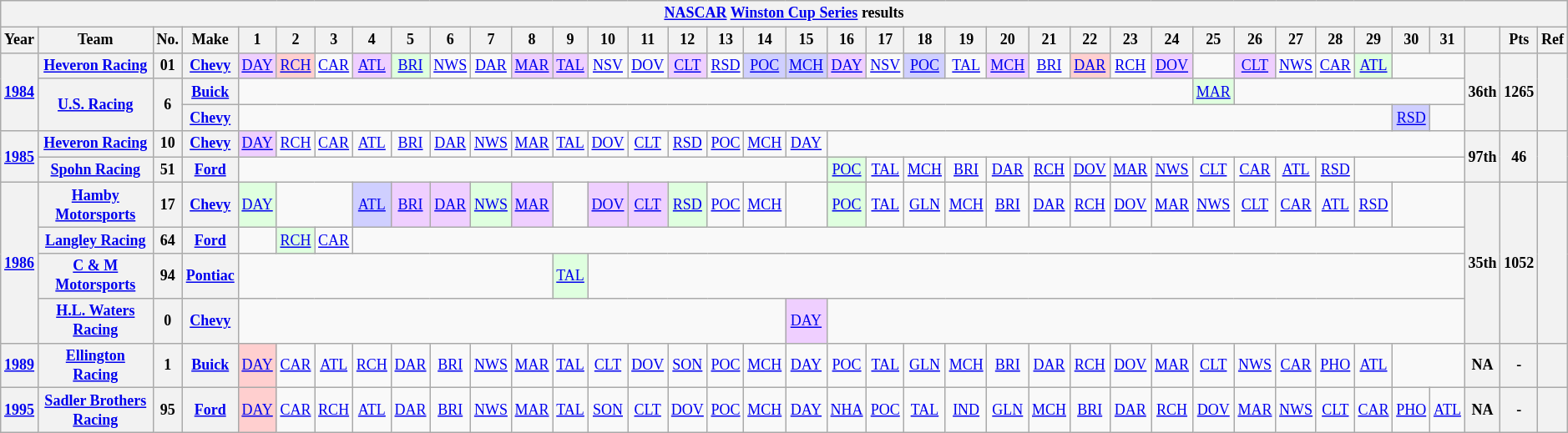<table class="wikitable" style="text-align:center; font-size:75%">
<tr>
<th colspan=45><a href='#'>NASCAR</a> <a href='#'>Winston Cup Series</a> results</th>
</tr>
<tr>
<th>Year</th>
<th>Team</th>
<th>No.</th>
<th>Make</th>
<th>1</th>
<th>2</th>
<th>3</th>
<th>4</th>
<th>5</th>
<th>6</th>
<th>7</th>
<th>8</th>
<th>9</th>
<th>10</th>
<th>11</th>
<th>12</th>
<th>13</th>
<th>14</th>
<th>15</th>
<th>16</th>
<th>17</th>
<th>18</th>
<th>19</th>
<th>20</th>
<th>21</th>
<th>22</th>
<th>23</th>
<th>24</th>
<th>25</th>
<th>26</th>
<th>27</th>
<th>28</th>
<th>29</th>
<th>30</th>
<th>31</th>
<th></th>
<th>Pts</th>
<th>Ref</th>
</tr>
<tr>
<th rowspan=3><a href='#'>1984</a></th>
<th><a href='#'>Heveron Racing</a></th>
<th>01</th>
<th><a href='#'>Chevy</a></th>
<td style="background:#EFCFFF;"><a href='#'>DAY</a><br></td>
<td style="background:#FFCFCF;"><a href='#'>RCH</a><br></td>
<td><a href='#'>CAR</a></td>
<td style="background:#EFCFFF;"><a href='#'>ATL</a><br></td>
<td style="background:#DFFFDF;"><a href='#'>BRI</a><br></td>
<td><a href='#'>NWS</a></td>
<td><a href='#'>DAR</a></td>
<td style="background:#EFCFFF;"><a href='#'>MAR</a><br></td>
<td style="background:#EFCFFF;"><a href='#'>TAL</a><br></td>
<td><a href='#'>NSV</a></td>
<td><a href='#'>DOV</a></td>
<td style="background:#EFCFFF;"><a href='#'>CLT</a><br></td>
<td><a href='#'>RSD</a></td>
<td style="background:#CFCFFF;"><a href='#'>POC</a><br></td>
<td style="background:#CFCFFF;"><a href='#'>MCH</a><br></td>
<td style="background:#EFCFFF;"><a href='#'>DAY</a><br></td>
<td><a href='#'>NSV</a></td>
<td style="background:#CFCFFF;"><a href='#'>POC</a><br></td>
<td><a href='#'>TAL</a></td>
<td style="background:#EFCFFF;"><a href='#'>MCH</a><br></td>
<td><a href='#'>BRI</a></td>
<td style="background:#FFCFCF;"><a href='#'>DAR</a><br></td>
<td><a href='#'>RCH</a></td>
<td style="background:#EFCFFF;"><a href='#'>DOV</a><br></td>
<td></td>
<td style="background:#EFCFFF;"><a href='#'>CLT</a><br></td>
<td><a href='#'>NWS</a></td>
<td><a href='#'>CAR</a></td>
<td style="background:#DFFFDF;"><a href='#'>ATL</a><br></td>
<td colspan=2></td>
<th rowspan=3>36th</th>
<th rowspan=3>1265</th>
<th rowspan=3></th>
</tr>
<tr>
<th rowspan=2><a href='#'>U.S. Racing</a></th>
<th rowspan=2>6</th>
<th><a href='#'>Buick</a></th>
<td colspan=24></td>
<td style="background:#DFFFDF;"><a href='#'>MAR</a><br></td>
<td colspan=6></td>
</tr>
<tr>
<th><a href='#'>Chevy</a></th>
<td colspan=29></td>
<td style="background:#CFCFFF;"><a href='#'>RSD</a><br></td>
<td></td>
</tr>
<tr>
<th rowspan=2><a href='#'>1985</a></th>
<th><a href='#'>Heveron Racing</a></th>
<th>10</th>
<th><a href='#'>Chevy</a></th>
<td style="background:#EFCFFF;"><a href='#'>DAY</a><br></td>
<td><a href='#'>RCH</a></td>
<td><a href='#'>CAR</a></td>
<td><a href='#'>ATL</a></td>
<td><a href='#'>BRI</a></td>
<td><a href='#'>DAR</a></td>
<td><a href='#'>NWS</a></td>
<td><a href='#'>MAR</a></td>
<td><a href='#'>TAL</a></td>
<td><a href='#'>DOV</a></td>
<td><a href='#'>CLT</a></td>
<td><a href='#'>RSD</a></td>
<td><a href='#'>POC</a></td>
<td><a href='#'>MCH</a></td>
<td><a href='#'>DAY</a></td>
<td colspan=16></td>
<th rowspan=2>97th</th>
<th rowspan=2>46</th>
<th rowspan=2></th>
</tr>
<tr>
<th><a href='#'>Spohn Racing</a></th>
<th>51</th>
<th><a href='#'>Ford</a></th>
<td colspan=15></td>
<td style="background:#DFFFDF;"><a href='#'>POC</a><br></td>
<td><a href='#'>TAL</a></td>
<td><a href='#'>MCH</a></td>
<td><a href='#'>BRI</a></td>
<td><a href='#'>DAR</a></td>
<td><a href='#'>RCH</a></td>
<td><a href='#'>DOV</a></td>
<td><a href='#'>MAR</a></td>
<td><a href='#'>NWS</a></td>
<td><a href='#'>CLT</a></td>
<td><a href='#'>CAR</a></td>
<td><a href='#'>ATL</a></td>
<td><a href='#'>RSD</a></td>
<td colspan=3></td>
</tr>
<tr>
<th rowspan=4><a href='#'>1986</a></th>
<th><a href='#'>Hamby Motorsports</a></th>
<th>17</th>
<th><a href='#'>Chevy</a></th>
<td style="background:#DFFFDF;"><a href='#'>DAY</a><br></td>
<td colspan=2></td>
<td style="background:#CFCFFF;"><a href='#'>ATL</a><br></td>
<td style="background:#EFCFFF;"><a href='#'>BRI</a><br></td>
<td style="background:#EFCFFF;"><a href='#'>DAR</a><br></td>
<td style="background:#DFFFDF;"><a href='#'>NWS</a><br></td>
<td style="background:#EFCFFF;"><a href='#'>MAR</a><br></td>
<td></td>
<td style="background:#EFCFFF;"><a href='#'>DOV</a><br></td>
<td style="background:#EFCFFF;"><a href='#'>CLT</a><br></td>
<td style="background:#DFFFDF;"><a href='#'>RSD</a><br></td>
<td><a href='#'>POC</a></td>
<td><a href='#'>MCH</a></td>
<td></td>
<td style="background:#DFFFDF;"><a href='#'>POC</a><br></td>
<td><a href='#'>TAL</a></td>
<td><a href='#'>GLN</a></td>
<td><a href='#'>MCH</a></td>
<td><a href='#'>BRI</a></td>
<td><a href='#'>DAR</a></td>
<td><a href='#'>RCH</a></td>
<td><a href='#'>DOV</a></td>
<td><a href='#'>MAR</a></td>
<td><a href='#'>NWS</a></td>
<td><a href='#'>CLT</a></td>
<td><a href='#'>CAR</a></td>
<td><a href='#'>ATL</a></td>
<td><a href='#'>RSD</a></td>
<td colspan=2></td>
<th rowspan=4>35th</th>
<th rowspan=4>1052</th>
<th rowspan=4></th>
</tr>
<tr>
<th><a href='#'>Langley Racing</a></th>
<th>64</th>
<th><a href='#'>Ford</a></th>
<td></td>
<td style="background:#DFFFDF;"><a href='#'>RCH</a><br></td>
<td><a href='#'>CAR</a></td>
<td colspan=28></td>
</tr>
<tr>
<th><a href='#'>C & M Motorsports</a></th>
<th>94</th>
<th><a href='#'>Pontiac</a></th>
<td colspan=8></td>
<td style="background:#DFFFDF;"><a href='#'>TAL</a><br></td>
<td colspan=22></td>
</tr>
<tr>
<th><a href='#'>H.L. Waters Racing</a></th>
<th>0</th>
<th><a href='#'>Chevy</a></th>
<td colspan=14></td>
<td style="background:#EFCFFF;"><a href='#'>DAY</a><br></td>
<td colspan=16></td>
</tr>
<tr>
<th><a href='#'>1989</a></th>
<th><a href='#'>Ellington Racing</a></th>
<th>1</th>
<th><a href='#'>Buick</a></th>
<td style="background:#FFCFCF;"><a href='#'>DAY</a><br></td>
<td><a href='#'>CAR</a></td>
<td><a href='#'>ATL</a></td>
<td><a href='#'>RCH</a></td>
<td><a href='#'>DAR</a></td>
<td><a href='#'>BRI</a></td>
<td><a href='#'>NWS</a></td>
<td><a href='#'>MAR</a></td>
<td><a href='#'>TAL</a></td>
<td><a href='#'>CLT</a></td>
<td><a href='#'>DOV</a></td>
<td><a href='#'>SON</a></td>
<td><a href='#'>POC</a></td>
<td><a href='#'>MCH</a></td>
<td><a href='#'>DAY</a></td>
<td><a href='#'>POC</a></td>
<td><a href='#'>TAL</a></td>
<td><a href='#'>GLN</a></td>
<td><a href='#'>MCH</a></td>
<td><a href='#'>BRI</a></td>
<td><a href='#'>DAR</a></td>
<td><a href='#'>RCH</a></td>
<td><a href='#'>DOV</a></td>
<td><a href='#'>MAR</a></td>
<td><a href='#'>CLT</a></td>
<td><a href='#'>NWS</a></td>
<td><a href='#'>CAR</a></td>
<td><a href='#'>PHO</a></td>
<td><a href='#'>ATL</a></td>
<td colspan=2></td>
<th>NA</th>
<th>-</th>
<th></th>
</tr>
<tr>
<th><a href='#'>1995</a></th>
<th><a href='#'>Sadler Brothers Racing</a></th>
<th>95</th>
<th><a href='#'>Ford</a></th>
<td style="background:#FFCFCF;"><a href='#'>DAY</a><br></td>
<td><a href='#'>CAR</a></td>
<td><a href='#'>RCH</a></td>
<td><a href='#'>ATL</a></td>
<td><a href='#'>DAR</a></td>
<td><a href='#'>BRI</a></td>
<td><a href='#'>NWS</a></td>
<td><a href='#'>MAR</a></td>
<td><a href='#'>TAL</a></td>
<td><a href='#'>SON</a></td>
<td><a href='#'>CLT</a></td>
<td><a href='#'>DOV</a></td>
<td><a href='#'>POC</a></td>
<td><a href='#'>MCH</a></td>
<td><a href='#'>DAY</a></td>
<td><a href='#'>NHA</a></td>
<td><a href='#'>POC</a></td>
<td><a href='#'>TAL</a></td>
<td><a href='#'>IND</a></td>
<td><a href='#'>GLN</a></td>
<td><a href='#'>MCH</a></td>
<td><a href='#'>BRI</a></td>
<td><a href='#'>DAR</a></td>
<td><a href='#'>RCH</a></td>
<td><a href='#'>DOV</a></td>
<td><a href='#'>MAR</a></td>
<td><a href='#'>NWS</a></td>
<td><a href='#'>CLT</a></td>
<td><a href='#'>CAR</a></td>
<td><a href='#'>PHO</a></td>
<td><a href='#'>ATL</a></td>
<th>NA</th>
<th>-</th>
<th></th>
</tr>
</table>
